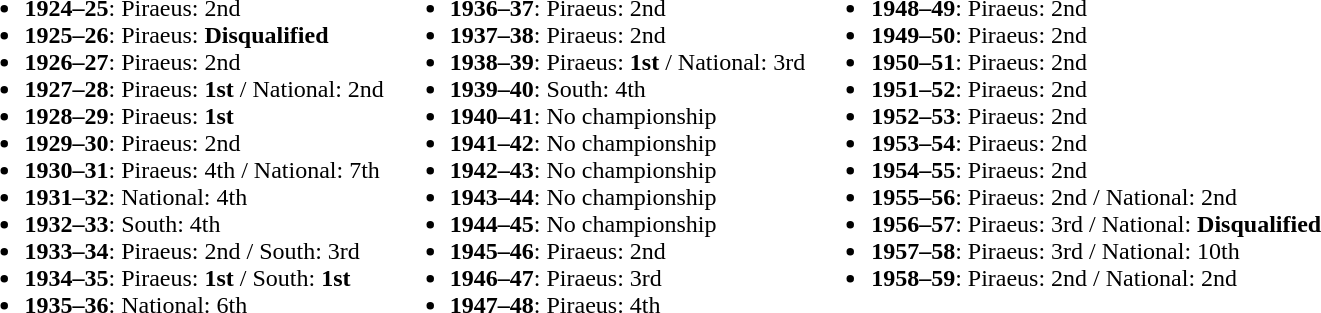<table>
<tr style="vertical-align: top;">
<td><br><ul><li><strong>1924–25</strong>: Piraeus: 2nd</li><li><strong>1925–26</strong>: Piraeus: <strong>Disqualified</strong></li><li><strong>1926–27</strong>: Piraeus: 2nd</li><li><strong>1927–28</strong>: Piraeus: <strong>1st</strong> / National: 2nd</li><li><strong>1928–29</strong>: Piraeus: <strong>1st</strong></li><li><strong>1929–30</strong>: Piraeus: 2nd</li><li><strong>1930–31</strong>: Piraeus: 4th / National: 7th</li><li><strong>1931–32</strong>: National: 4th</li><li><strong>1932–33</strong>: South: 4th</li><li><strong>1933–34</strong>: Piraeus: 2nd / South: 3rd</li><li><strong>1934–35</strong>: Piraeus: <strong>1st</strong> / South: <strong>1st</strong></li><li><strong>1935–36</strong>: National: 6th</li></ul></td>
<td><br><ul><li><strong>1936–37</strong>: Piraeus: 2nd</li><li><strong>1937–38</strong>: Piraeus: 2nd</li><li><strong>1938–39</strong>: Piraeus: <strong>1st</strong> / National: 3rd</li><li><strong>1939–40</strong>: South: 4th</li><li><strong>1940–41</strong>: No championship</li><li><strong>1941–42</strong>: No championship</li><li><strong>1942–43</strong>: No championship</li><li><strong>1943–44</strong>: No championship</li><li><strong>1944–45</strong>: No championship</li><li><strong>1945–46</strong>: Piraeus: 2nd</li><li><strong>1946–47</strong>: Piraeus: 3rd</li><li><strong>1947–48</strong>: Piraeus: 4th</li></ul></td>
<td><br><ul><li><strong>1948–49</strong>: Piraeus: 2nd</li><li><strong>1949–50</strong>: Piraeus: 2nd</li><li><strong>1950–51</strong>: Piraeus: 2nd</li><li><strong>1951–52</strong>: Piraeus: 2nd</li><li><strong>1952–53</strong>: Piraeus: 2nd</li><li><strong>1953–54</strong>: Piraeus: 2nd</li><li><strong>1954–55</strong>: Piraeus: 2nd</li><li><strong>1955–56</strong>: Piraeus: 2nd / National: 2nd</li><li><strong>1956–57</strong>: Piraeus: 3rd / National: <strong>Disqualified</strong></li><li><strong>1957–58</strong>: Piraeus: 3rd / National: 10th</li><li><strong>1958–59</strong>: Piraeus: 2nd / National: 2nd</li></ul></td>
</tr>
</table>
